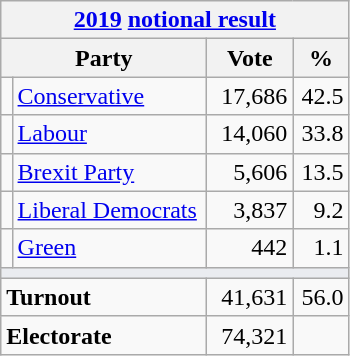<table class="wikitable">
<tr>
<th colspan="4"><a href='#'>2019</a> <a href='#'>notional result</a></th>
</tr>
<tr>
<th bgcolor="#DDDDFF" width="130px" colspan="2">Party</th>
<th bgcolor="#DDDDFF" width="50px">Vote</th>
<th bgcolor="#DDDDFF" width="30px">%</th>
</tr>
<tr>
<td></td>
<td><a href='#'>Conservative</a></td>
<td align=right>17,686</td>
<td align=right>42.5</td>
</tr>
<tr>
<td></td>
<td><a href='#'>Labour</a></td>
<td align=right>14,060</td>
<td align=right>33.8</td>
</tr>
<tr>
<td></td>
<td><a href='#'>Brexit Party</a></td>
<td align=right>5,606</td>
<td align=right>13.5</td>
</tr>
<tr>
<td></td>
<td><a href='#'>Liberal Democrats</a></td>
<td align=right>3,837</td>
<td align=right>9.2</td>
</tr>
<tr>
<td></td>
<td><a href='#'>Green</a></td>
<td align=right>442</td>
<td align=right>1.1</td>
</tr>
<tr>
<td colspan="4" bgcolor="#EAECF0"></td>
</tr>
<tr>
<td colspan="2"><strong>Turnout</strong></td>
<td align=right>41,631</td>
<td align=right>56.0</td>
</tr>
<tr>
<td colspan="2"><strong>Electorate</strong></td>
<td align=right>74,321</td>
</tr>
</table>
